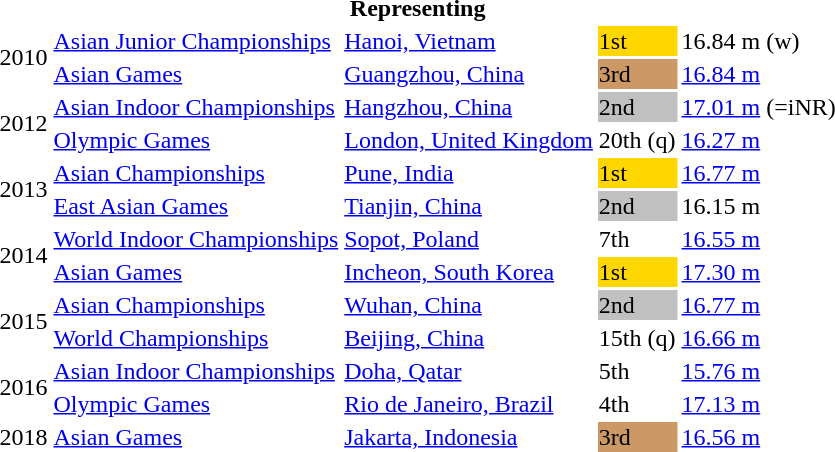<table>
<tr>
<th colspan="6">Representing </th>
</tr>
<tr>
<td rowspan=2>2010</td>
<td><a href='#'>Asian Junior Championships</a></td>
<td><a href='#'>Hanoi, Vietnam</a></td>
<td bgcolor=gold>1st</td>
<td>16.84 m (w)</td>
</tr>
<tr>
<td><a href='#'>Asian Games</a></td>
<td><a href='#'>Guangzhou, China</a></td>
<td bgcolor=cc9966>3rd</td>
<td><a href='#'>16.84 m</a></td>
</tr>
<tr>
<td rowspan=2>2012</td>
<td><a href='#'>Asian Indoor Championships</a></td>
<td><a href='#'>Hangzhou, China</a></td>
<td bgcolor=silver>2nd</td>
<td><a href='#'>17.01 m</a> (=iNR)</td>
</tr>
<tr>
<td><a href='#'>Olympic Games</a></td>
<td><a href='#'>London, United Kingdom</a></td>
<td>20th (q)</td>
<td><a href='#'>16.27 m</a></td>
</tr>
<tr>
<td rowspan=2>2013</td>
<td><a href='#'>Asian Championships</a></td>
<td><a href='#'>Pune, India</a></td>
<td bgcolor=gold>1st</td>
<td><a href='#'>16.77 m</a></td>
</tr>
<tr>
<td><a href='#'>East Asian Games</a></td>
<td><a href='#'>Tianjin, China</a></td>
<td bgcolor=silver>2nd</td>
<td>16.15 m</td>
</tr>
<tr>
<td rowspan=2>2014</td>
<td><a href='#'>World Indoor Championships</a></td>
<td><a href='#'>Sopot, Poland</a></td>
<td>7th</td>
<td><a href='#'>16.55 m</a></td>
</tr>
<tr>
<td><a href='#'>Asian Games</a></td>
<td><a href='#'>Incheon, South Korea</a></td>
<td bgcolor=gold>1st</td>
<td><a href='#'>17.30 m</a></td>
</tr>
<tr>
<td rowspan=2>2015</td>
<td><a href='#'>Asian Championships</a></td>
<td><a href='#'>Wuhan, China</a></td>
<td bgcolor=silver>2nd</td>
<td><a href='#'>16.77 m</a></td>
</tr>
<tr>
<td><a href='#'>World Championships</a></td>
<td><a href='#'>Beijing, China</a></td>
<td>15th (q)</td>
<td><a href='#'>16.66 m</a></td>
</tr>
<tr>
<td rowspan=2>2016</td>
<td><a href='#'>Asian Indoor Championships</a></td>
<td><a href='#'>Doha, Qatar</a></td>
<td>5th</td>
<td><a href='#'>15.76 m</a></td>
</tr>
<tr>
<td><a href='#'>Olympic Games</a></td>
<td><a href='#'>Rio de Janeiro, Brazil</a></td>
<td>4th</td>
<td><a href='#'>17.13 m</a></td>
</tr>
<tr>
<td>2018</td>
<td><a href='#'>Asian Games</a></td>
<td><a href='#'>Jakarta, Indonesia</a></td>
<td bgcolor=cc9966>3rd</td>
<td><a href='#'>16.56 m</a></td>
</tr>
</table>
